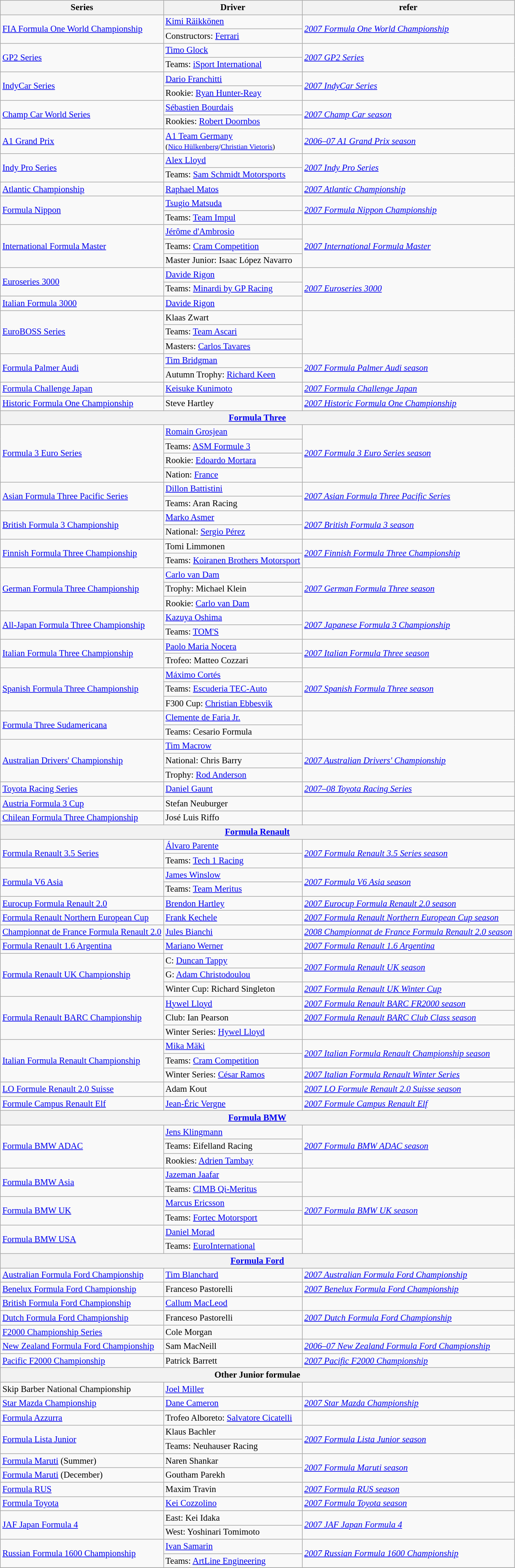<table class="wikitable" style="font-size:87%">
<tr>
<th>Series</th>
<th>Driver</th>
<th>refer</th>
</tr>
<tr>
<td rowspan=2><a href='#'>FIA Formula One World Championship</a></td>
<td> <a href='#'>Kimi Räikkönen</a></td>
<td rowspan=2><em><a href='#'>2007 Formula One World Championship</a></em></td>
</tr>
<tr>
<td>Constructors:  <a href='#'>Ferrari</a></td>
</tr>
<tr>
<td rowspan=2><a href='#'>GP2 Series</a></td>
<td> <a href='#'>Timo Glock</a></td>
<td rowspan=2><em><a href='#'>2007 GP2 Series</a></em></td>
</tr>
<tr>
<td>Teams:  <a href='#'>iSport International</a></td>
</tr>
<tr>
<td rowspan=2><a href='#'>IndyCar Series</a></td>
<td> <a href='#'>Dario Franchitti</a></td>
<td rowspan=2><em><a href='#'>2007 IndyCar Series</a></em></td>
</tr>
<tr>
<td>Rookie:  <a href='#'>Ryan Hunter-Reay</a></td>
</tr>
<tr>
<td rowspan=2><a href='#'>Champ Car World Series</a></td>
<td> <a href='#'>Sébastien Bourdais</a></td>
<td rowspan=2><em><a href='#'>2007 Champ Car season</a></em></td>
</tr>
<tr>
<td>Rookies:  <a href='#'>Robert Doornbos</a></td>
</tr>
<tr>
<td><a href='#'>A1 Grand Prix</a></td>
<td> <a href='#'>A1 Team Germany</a><br><small>(<a href='#'>Nico Hülkenberg</a>/<a href='#'>Christian Vietoris</a>)</small></td>
<td><em><a href='#'>2006–07 A1 Grand Prix season</a></em></td>
</tr>
<tr>
<td rowspan=2><a href='#'>Indy Pro Series</a></td>
<td> <a href='#'>Alex Lloyd</a></td>
<td rowspan=2><em><a href='#'>2007 Indy Pro Series</a></em></td>
</tr>
<tr>
<td>Teams:  <a href='#'>Sam Schmidt Motorsports</a></td>
</tr>
<tr>
<td><a href='#'>Atlantic Championship</a></td>
<td> <a href='#'>Raphael Matos</a></td>
<td><em><a href='#'>2007 Atlantic Championship</a></em></td>
</tr>
<tr>
<td rowspan=2><a href='#'>Formula Nippon</a></td>
<td> <a href='#'>Tsugio Matsuda</a></td>
<td rowspan=2><em><a href='#'>2007 Formula Nippon Championship</a></em></td>
</tr>
<tr>
<td>Teams:  <a href='#'>Team Impul</a></td>
</tr>
<tr>
<td rowspan=3><a href='#'>International Formula Master</a></td>
<td> <a href='#'>Jérôme d'Ambrosio</a></td>
<td rowspan=3><em><a href='#'>2007 International Formula Master</a></em></td>
</tr>
<tr>
<td>Teams:  <a href='#'>Cram Competition</a></td>
</tr>
<tr>
<td>Master Junior:  Isaac López Navarro</td>
</tr>
<tr>
<td rowspan=2><a href='#'>Euroseries 3000</a></td>
<td> <a href='#'>Davide Rigon</a></td>
<td rowspan=3><em><a href='#'>2007 Euroseries 3000</a></em></td>
</tr>
<tr>
<td>Teams:  <a href='#'>Minardi by GP Racing</a></td>
</tr>
<tr>
<td><a href='#'>Italian Formula 3000</a></td>
<td> <a href='#'>Davide Rigon</a></td>
</tr>
<tr>
<td rowspan=3><a href='#'>EuroBOSS Series</a></td>
<td> Klaas Zwart</td>
<td rowspan=3></td>
</tr>
<tr>
<td>Teams:  <a href='#'>Team Ascari</a></td>
</tr>
<tr>
<td>Masters:  <a href='#'>Carlos Tavares</a></td>
</tr>
<tr>
<td rowspan=2><a href='#'>Formula Palmer Audi</a></td>
<td> <a href='#'>Tim Bridgman</a></td>
<td rowspan=2><em><a href='#'>2007 Formula Palmer Audi season</a></em></td>
</tr>
<tr>
<td>Autumn Trophy:  <a href='#'>Richard Keen</a></td>
</tr>
<tr>
<td><a href='#'>Formula Challenge Japan</a></td>
<td> <a href='#'>Keisuke Kunimoto</a></td>
<td><em><a href='#'>2007 Formula Challenge Japan</a></em></td>
</tr>
<tr>
<td><a href='#'>Historic Formula One Championship</a></td>
<td> Steve Hartley</td>
<td><em><a href='#'>2007 Historic Formula One Championship</a></em></td>
</tr>
<tr>
<th colspan=3><a href='#'>Formula Three</a></th>
</tr>
<tr>
<td rowspan=4><a href='#'>Formula 3 Euro Series</a></td>
<td> <a href='#'>Romain Grosjean</a></td>
<td rowspan=4><em><a href='#'>2007 Formula 3 Euro Series season</a></em></td>
</tr>
<tr>
<td>Teams:  <a href='#'>ASM Formule 3</a></td>
</tr>
<tr>
<td>Rookie:  <a href='#'>Edoardo Mortara</a></td>
</tr>
<tr>
<td>Nation:  <a href='#'>France</a></td>
</tr>
<tr>
<td rowspan=2><a href='#'>Asian Formula Three Pacific Series</a></td>
<td> <a href='#'>Dillon Battistini</a></td>
<td rowspan=2><em><a href='#'>2007 Asian Formula Three Pacific Series</a></em></td>
</tr>
<tr>
<td>Teams:  Aran Racing</td>
</tr>
<tr>
<td rowspan=2><a href='#'>British Formula 3 Championship</a></td>
<td> <a href='#'>Marko Asmer</a></td>
<td rowspan=2><em><a href='#'>2007 British Formula 3 season</a></em></td>
</tr>
<tr>
<td>National:  <a href='#'>Sergio Pérez</a></td>
</tr>
<tr>
<td rowspan=2><a href='#'>Finnish Formula Three Championship</a></td>
<td> Tomi Limmonen</td>
<td rowspan=2><em><a href='#'>2007 Finnish Formula Three Championship</a></em></td>
</tr>
<tr>
<td>Teams:  <a href='#'>Koiranen Brothers Motorsport</a></td>
</tr>
<tr>
<td rowspan=3><a href='#'>German Formula Three Championship</a></td>
<td> <a href='#'>Carlo van Dam</a></td>
<td rowspan=3><em><a href='#'>2007 German Formula Three season</a></em></td>
</tr>
<tr>
<td>Trophy:  Michael Klein</td>
</tr>
<tr>
<td>Rookie:  <a href='#'>Carlo van Dam</a></td>
</tr>
<tr>
<td rowspan="2"><a href='#'>All-Japan Formula Three Championship</a></td>
<td> <a href='#'>Kazuya Oshima</a></td>
<td rowspan="2"><em><a href='#'>2007 Japanese Formula 3 Championship</a></em></td>
</tr>
<tr>
<td>Teams:  <a href='#'>TOM'S</a></td>
</tr>
<tr>
<td rowspan=2><a href='#'>Italian Formula Three Championship</a></td>
<td> <a href='#'>Paolo Maria Nocera</a></td>
<td rowspan=2><em><a href='#'>2007 Italian Formula Three season</a></em></td>
</tr>
<tr>
<td>Trofeo:  Matteo Cozzari</td>
</tr>
<tr>
<td rowspan=3><a href='#'>Spanish Formula Three Championship</a></td>
<td> <a href='#'>Máximo Cortés</a></td>
<td rowspan=3><em><a href='#'>2007 Spanish Formula Three season</a></em></td>
</tr>
<tr>
<td>Teams:  <a href='#'>Escuderia TEC-Auto</a></td>
</tr>
<tr>
<td>F300 Cup:  <a href='#'>Christian Ebbesvik</a></td>
</tr>
<tr>
<td rowspan=2><a href='#'>Formula Three Sudamericana</a></td>
<td> <a href='#'>Clemente de Faria Jr.</a></td>
<td rowspan=2></td>
</tr>
<tr>
<td>Teams:  Cesario Formula</td>
</tr>
<tr>
<td rowspan=3><a href='#'>Australian Drivers' Championship</a></td>
<td> <a href='#'>Tim Macrow</a></td>
<td rowspan=3><em><a href='#'>2007 Australian Drivers' Championship</a></em></td>
</tr>
<tr>
<td>National:  Chris Barry</td>
</tr>
<tr>
<td>Trophy:  <a href='#'>Rod Anderson</a></td>
</tr>
<tr>
<td><a href='#'>Toyota Racing Series</a></td>
<td> <a href='#'>Daniel Gaunt</a></td>
<td><em><a href='#'>2007–08 Toyota Racing Series</a></em></td>
</tr>
<tr>
<td><a href='#'>Austria Formula 3 Cup</a></td>
<td> Stefan Neuburger</td>
<td></td>
</tr>
<tr>
<td><a href='#'>Chilean Formula Three Championship</a></td>
<td> José Luis Riffo</td>
<td></td>
</tr>
<tr>
<th colspan=3 align="center"><a href='#'>Formula Renault</a></th>
</tr>
<tr>
<td rowspan=2><a href='#'>Formula Renault 3.5 Series</a></td>
<td> <a href='#'>Álvaro Parente</a></td>
<td rowspan=2><em><a href='#'>2007 Formula Renault 3.5 Series season</a></em></td>
</tr>
<tr>
<td>Teams:  <a href='#'>Tech 1 Racing</a></td>
</tr>
<tr>
<td rowspan=2><a href='#'>Formula V6 Asia</a></td>
<td> <a href='#'>James Winslow</a></td>
<td rowspan=2><em><a href='#'>2007 Formula V6 Asia season</a></em></td>
</tr>
<tr>
<td>Teams:  <a href='#'>Team Meritus</a></td>
</tr>
<tr>
<td><a href='#'>Eurocup Formula Renault 2.0</a></td>
<td> <a href='#'>Brendon Hartley</a></td>
<td><em><a href='#'>2007 Eurocup Formula Renault 2.0 season</a></em></td>
</tr>
<tr>
<td><a href='#'>Formula Renault Northern European Cup</a></td>
<td> <a href='#'>Frank Kechele</a></td>
<td><em><a href='#'>2007 Formula Renault Northern European Cup season</a></em></td>
</tr>
<tr>
<td><a href='#'>Championnat de France Formula Renault 2.0</a></td>
<td> <a href='#'>Jules Bianchi</a></td>
<td><em><a href='#'>2008 Championnat de France Formula Renault 2.0 season</a></em></td>
</tr>
<tr>
<td><a href='#'>Formula Renault 1.6 Argentina</a></td>
<td> <a href='#'>Mariano Werner</a></td>
<td><em><a href='#'>2007 Formula Renault 1.6 Argentina</a></em></td>
</tr>
<tr>
<td rowspan=3><a href='#'>Formula Renault UK Championship</a></td>
<td>C:  <a href='#'>Duncan Tappy</a></td>
<td rowspan=2><em><a href='#'>2007 Formula Renault UK season</a></em></td>
</tr>
<tr>
<td>G:  <a href='#'>Adam Christodoulou</a></td>
</tr>
<tr>
<td>Winter Cup:  Richard Singleton</td>
<td><em><a href='#'>2007 Formula Renault UK Winter Cup</a></em></td>
</tr>
<tr>
<td rowspan=3><a href='#'>Formula Renault BARC Championship</a></td>
<td> <a href='#'>Hywel Lloyd</a></td>
<td><em><a href='#'>2007 Formula Renault BARC FR2000 season</a></em></td>
</tr>
<tr>
<td>Club:  Ian Pearson</td>
<td><em><a href='#'>2007 Formula Renault BARC Club Class season</a></em></td>
</tr>
<tr>
<td>Winter Series:  <a href='#'>Hywel Lloyd</a></td>
<td></td>
</tr>
<tr>
<td rowspan=3><a href='#'>Italian Formula Renault Championship</a></td>
<td> <a href='#'>Mika Mäki</a></td>
<td rowspan=2><em><a href='#'>2007 Italian Formula Renault Championship season</a></em></td>
</tr>
<tr>
<td>Teams:  <a href='#'>Cram Competition</a></td>
</tr>
<tr>
<td>Winter Series:  <a href='#'>César Ramos</a></td>
<td><em><a href='#'>2007 Italian Formula Renault Winter Series</a></em></td>
</tr>
<tr>
<td><a href='#'>LO Formule Renault 2.0 Suisse</a></td>
<td> Adam Kout</td>
<td><em><a href='#'>2007 LO Formule Renault 2.0 Suisse season</a></em></td>
</tr>
<tr>
<td><a href='#'>Formule Campus Renault Elf</a></td>
<td> <a href='#'>Jean-Éric Vergne</a></td>
<td><em><a href='#'>2007 Formule Campus Renault Elf</a></em></td>
</tr>
<tr>
<th colspan=3><a href='#'>Formula BMW</a></th>
</tr>
<tr>
<td rowspan=3><a href='#'>Formula BMW ADAC</a></td>
<td> <a href='#'>Jens Klingmann</a></td>
<td rowspan=3><em><a href='#'>2007 Formula BMW ADAC season</a></em></td>
</tr>
<tr>
<td>Teams:  Eifelland Racing</td>
</tr>
<tr>
<td>Rookies:  <a href='#'>Adrien Tambay</a></td>
</tr>
<tr>
<td rowspan=2><a href='#'>Formula BMW Asia</a></td>
<td> <a href='#'>Jazeman Jaafar</a></td>
<td rowspan=2></td>
</tr>
<tr>
<td>Teams:  <a href='#'>CIMB Qi-Meritus</a></td>
</tr>
<tr>
<td rowspan=2><a href='#'>Formula BMW UK</a></td>
<td> <a href='#'>Marcus Ericsson</a></td>
<td rowspan=2><em><a href='#'>2007 Formula BMW UK season</a></em></td>
</tr>
<tr>
<td>Teams:  <a href='#'>Fortec Motorsport</a></td>
</tr>
<tr>
<td rowspan=2><a href='#'>Formula BMW USA</a></td>
<td> <a href='#'>Daniel Morad</a></td>
<td rowspan=2></td>
</tr>
<tr>
<td>Teams:  <a href='#'>EuroInternational</a></td>
</tr>
<tr>
<th colspan=3><a href='#'>Formula Ford</a></th>
</tr>
<tr>
<td><a href='#'>Australian Formula Ford Championship</a></td>
<td> <a href='#'>Tim Blanchard</a></td>
<td><em><a href='#'>2007 Australian Formula Ford Championship</a></em></td>
</tr>
<tr>
<td><a href='#'>Benelux Formula Ford Championship</a></td>
<td> Franceso Pastorelli</td>
<td><em><a href='#'>2007 Benelux Formula Ford Championship</a></em></td>
</tr>
<tr>
<td><a href='#'>British Formula Ford Championship</a></td>
<td> <a href='#'>Callum MacLeod</a></td>
<td></td>
</tr>
<tr>
<td><a href='#'>Dutch Formula Ford Championship</a></td>
<td> Franceso Pastorelli</td>
<td><em><a href='#'>2007 Dutch Formula Ford Championship</a></em></td>
</tr>
<tr>
<td><a href='#'>F2000 Championship Series</a></td>
<td> Cole Morgan</td>
<td></td>
</tr>
<tr>
<td><a href='#'>New Zealand Formula Ford Championship</a></td>
<td> Sam MacNeill</td>
<td><em><a href='#'>2006–07 New Zealand Formula Ford Championship</a></em></td>
</tr>
<tr>
<td><a href='#'>Pacific F2000 Championship</a></td>
<td> Patrick Barrett</td>
<td><em><a href='#'>2007 Pacific F2000 Championship</a></em></td>
</tr>
<tr>
<th colspan=3 align="center">Other Junior formulae</th>
</tr>
<tr>
<td>Skip Barber National Championship</td>
<td> <a href='#'>Joel Miller</a></td>
<td></td>
</tr>
<tr>
<td><a href='#'>Star Mazda Championship</a></td>
<td> <a href='#'>Dane Cameron</a></td>
<td><em><a href='#'>2007 Star Mazda Championship</a></em></td>
</tr>
<tr>
<td><a href='#'>Formula Azzurra</a></td>
<td>Trofeo Alboreto:  <a href='#'>Salvatore Cicatelli</a></td>
<td></td>
</tr>
<tr>
<td rowspan=2><a href='#'>Formula Lista Junior</a></td>
<td> Klaus Bachler</td>
<td rowspan=2><em><a href='#'>2007 Formula Lista Junior season</a></em></td>
</tr>
<tr>
<td>Teams:  Neuhauser Racing</td>
</tr>
<tr>
<td><a href='#'>Formula Maruti</a> (Summer)</td>
<td> Naren Shankar</td>
<td rowspan=2><em><a href='#'>2007 Formula Maruti season</a></em></td>
</tr>
<tr>
<td><a href='#'>Formula Maruti</a> (December)</td>
<td> Goutham Parekh</td>
</tr>
<tr>
<td><a href='#'>Formula RUS</a></td>
<td> Maxim Travin</td>
<td><em><a href='#'>2007 Formula RUS season</a></em></td>
</tr>
<tr>
<td><a href='#'>Formula Toyota</a></td>
<td> <a href='#'>Kei Cozzolino</a></td>
<td><em><a href='#'>2007 Formula Toyota season</a></em></td>
</tr>
<tr>
<td rowspan=2><a href='#'>JAF Japan Formula 4</a></td>
<td>East:  Kei Idaka</td>
<td rowspan=2><em><a href='#'>2007 JAF Japan Formula 4</a></em></td>
</tr>
<tr>
<td>West:  Yoshinari Tomimoto</td>
</tr>
<tr>
<td rowspan=2><a href='#'>Russian Formula 1600 Championship</a></td>
<td> <a href='#'>Ivan Samarin</a></td>
<td rowspan=2><em><a href='#'>2007 Russian Formula 1600 Championship</a></em></td>
</tr>
<tr>
<td>Teams:  <a href='#'>ArtLine Engineering</a></td>
</tr>
<tr>
</tr>
</table>
